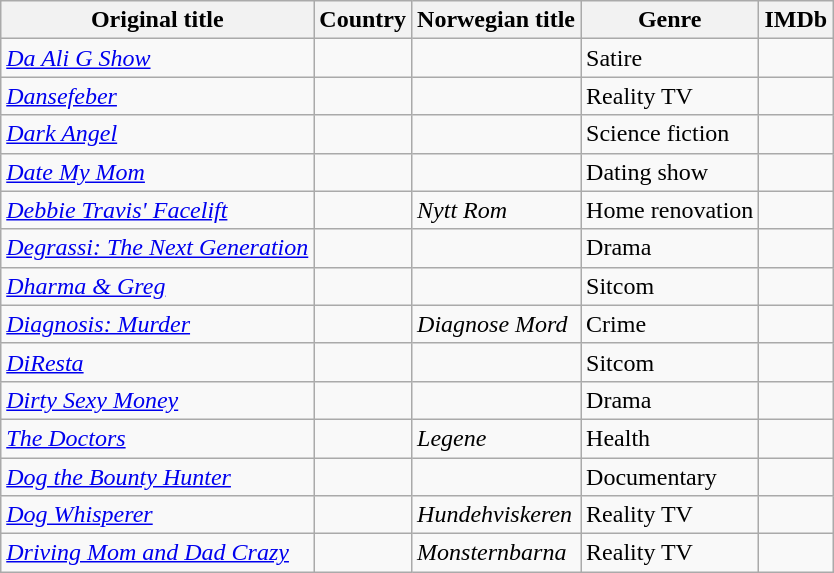<table class="wikitable">
<tr>
<th>Original title</th>
<th>Country</th>
<th>Norwegian title</th>
<th>Genre</th>
<th>IMDb</th>
</tr>
<tr>
<td><em><a href='#'>Da Ali G Show</a></em></td>
<td><br></td>
<td></td>
<td>Satire</td>
<td></td>
</tr>
<tr>
<td><em><a href='#'>Dansefeber</a></em></td>
<td></td>
<td></td>
<td>Reality TV</td>
<td></td>
</tr>
<tr>
<td><em><a href='#'>Dark Angel</a></em></td>
<td></td>
<td></td>
<td>Science fiction</td>
<td></td>
</tr>
<tr>
<td><em><a href='#'>Date My Mom</a></em></td>
<td></td>
<td></td>
<td>Dating show</td>
<td></td>
</tr>
<tr>
<td><em><a href='#'>Debbie Travis' Facelift</a></em></td>
<td></td>
<td><em>Nytt Rom</em></td>
<td>Home renovation</td>
<td></td>
</tr>
<tr>
<td><em><a href='#'>Degrassi: The Next Generation</a></em></td>
<td></td>
<td></td>
<td>Drama</td>
<td></td>
</tr>
<tr>
<td><em><a href='#'>Dharma & Greg</a></em></td>
<td></td>
<td></td>
<td>Sitcom</td>
<td></td>
</tr>
<tr>
<td><em><a href='#'>Diagnosis: Murder</a></em></td>
<td></td>
<td><em>Diagnose Mord</em></td>
<td>Crime</td>
<td></td>
</tr>
<tr>
<td><em><a href='#'>DiResta</a></em></td>
<td></td>
<td></td>
<td>Sitcom</td>
<td></td>
</tr>
<tr>
<td><em><a href='#'>Dirty Sexy Money</a></em></td>
<td></td>
<td></td>
<td>Drama</td>
<td></td>
</tr>
<tr>
<td><em><a href='#'>The Doctors</a></em></td>
<td></td>
<td><em>Legene</em></td>
<td>Health</td>
<td></td>
</tr>
<tr>
<td><em><a href='#'>Dog the Bounty Hunter</a></em></td>
<td></td>
<td></td>
<td>Documentary</td>
<td></td>
</tr>
<tr>
<td><em><a href='#'>Dog Whisperer</a></em></td>
<td></td>
<td><em>Hundehviskeren</em></td>
<td>Reality TV</td>
<td></td>
</tr>
<tr>
<td><em><a href='#'>Driving Mom and Dad Crazy</a></em></td>
<td></td>
<td><em>Monsternbarna</em></td>
<td>Reality TV</td>
<td></td>
</tr>
</table>
